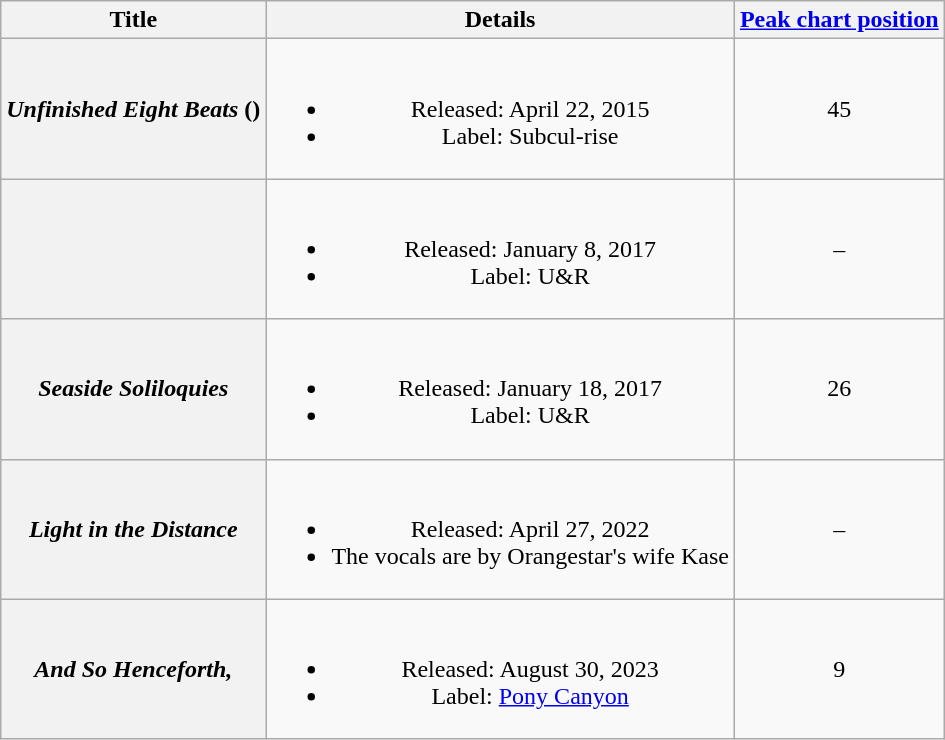<table class="wikitable plainrowheaders" style="text-align:center">
<tr>
<th>Title</th>
<th>Details</th>
<th><a href='#'>Peak chart position</a></th>
</tr>
<tr>
<th scope="row"><em>Unfinished Eight Beats</em> ()</th>
<td><br><ul><li>Released: April 22, 2015</li><li>Label: Subcul-rise</li></ul></td>
<td>45</td>
</tr>
<tr>
<th scope="row"></th>
<td><br><ul><li>Released: January 8, 2017</li><li>Label: U&R</li></ul></td>
<td>–</td>
</tr>
<tr>
<th scope="row"><em>Seaside Soliloquies</em></th>
<td><br><ul><li>Released: January 18, 2017</li><li>Label: U&R</li></ul></td>
<td>26</td>
</tr>
<tr>
<th scope="row"><em>Light in the Distance</em></th>
<td><br><ul><li>Released: April 27, 2022</li><li>The vocals are by Orangestar's wife Kase</li></ul></td>
<td>–</td>
</tr>
<tr>
<th scope="row"><em>And So Henceforth,</em></th>
<td><br><ul><li>Released: August 30, 2023</li><li>Label: <a href='#'>Pony Canyon</a></li></ul></td>
<td>9</td>
</tr>
</table>
